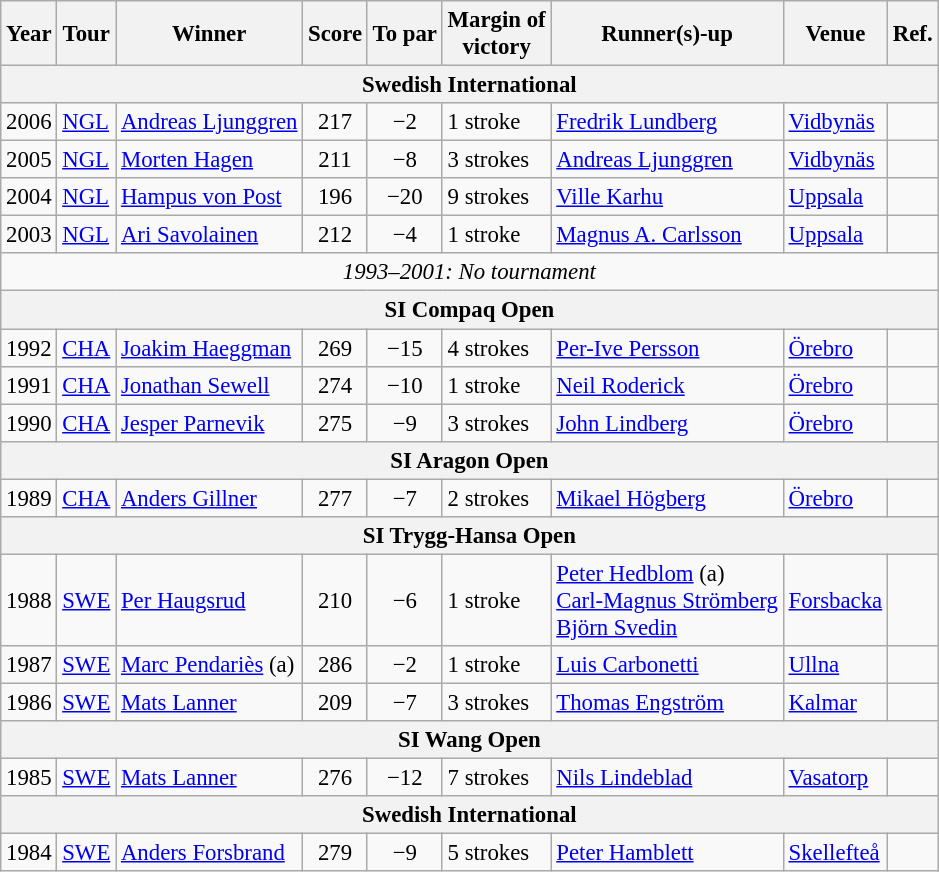<table class="wikitable" style="font-size:95%">
<tr>
<th>Year</th>
<th>Tour</th>
<th>Winner</th>
<th>Score</th>
<th>To par</th>
<th>Margin of<br>victory</th>
<th>Runner(s)-up</th>
<th>Venue</th>
<th>Ref.</th>
</tr>
<tr>
<th colspan="9">Swedish International</th>
</tr>
<tr>
<td>2006</td>
<td><a href='#'>NGL</a></td>
<td> <a href='#'>Andreas Ljunggren</a></td>
<td align=center>217</td>
<td align=center>−2</td>
<td>1 stroke</td>
<td> <a href='#'>Fredrik Lundberg</a></td>
<td><a href='#'>Vidbynäs</a></td>
<td></td>
</tr>
<tr>
<td>2005</td>
<td><a href='#'>NGL</a></td>
<td> <a href='#'>Morten Hagen</a></td>
<td align=center>211</td>
<td align=center>−8</td>
<td>3 strokes</td>
<td> <a href='#'>Andreas Ljunggren</a></td>
<td><a href='#'>Vidbynäs</a></td>
<td></td>
</tr>
<tr>
<td>2004</td>
<td><a href='#'>NGL</a></td>
<td> <a href='#'>Hampus von Post</a></td>
<td align=center>196</td>
<td align=center>−20</td>
<td>9 strokes</td>
<td> <a href='#'>Ville Karhu</a></td>
<td><a href='#'>Uppsala</a></td>
<td></td>
</tr>
<tr>
<td>2003</td>
<td><a href='#'>NGL</a></td>
<td> <a href='#'>Ari Savolainen</a></td>
<td align=center>212</td>
<td align=center>−4</td>
<td>1 stroke</td>
<td> <a href='#'>Magnus A. Carlsson</a></td>
<td><a href='#'>Uppsala</a></td>
<td></td>
</tr>
<tr>
<td colspan="9" align="center"><em>1993–2001: No tournament</em></td>
</tr>
<tr>
<th colspan="9">SI Compaq Open</th>
</tr>
<tr>
<td>1992</td>
<td><a href='#'>CHA</a></td>
<td> <a href='#'>Joakim Haeggman</a></td>
<td align=center>269</td>
<td align=center>−15</td>
<td>4 strokes</td>
<td> <a href='#'>Per-Ive Persson</a></td>
<td><a href='#'>Örebro</a></td>
<td></td>
</tr>
<tr>
<td>1991</td>
<td><a href='#'>CHA</a></td>
<td> <a href='#'>Jonathan Sewell</a></td>
<td align=center>274</td>
<td align=center>−10</td>
<td>1 stroke</td>
<td> <a href='#'>Neil Roderick</a></td>
<td><a href='#'>Örebro</a></td>
<td></td>
</tr>
<tr>
<td>1990</td>
<td><a href='#'>CHA</a></td>
<td> <a href='#'>Jesper Parnevik</a></td>
<td align=center>275</td>
<td align=center>−9</td>
<td>3 strokes</td>
<td> <a href='#'>John Lindberg</a></td>
<td><a href='#'>Örebro</a></td>
<td></td>
</tr>
<tr>
<th colspan="9">SI Aragon Open</th>
</tr>
<tr>
<td>1989</td>
<td><a href='#'>CHA</a></td>
<td> <a href='#'>Anders Gillner</a></td>
<td align=center>277</td>
<td align=center>−7</td>
<td>2 strokes</td>
<td> <a href='#'>Mikael Högberg</a></td>
<td><a href='#'>Örebro</a></td>
<td></td>
</tr>
<tr>
<th colspan="9">SI Trygg-Hansa Open</th>
</tr>
<tr>
<td>1988</td>
<td><a href='#'>SWE</a></td>
<td> <a href='#'>Per Haugsrud</a></td>
<td align=center>210</td>
<td align=center>−6</td>
<td>1 stroke</td>
<td> <a href='#'>Peter Hedblom</a> (a)<br> <a href='#'>Carl-Magnus Strömberg</a><br> <a href='#'>Björn Svedin</a></td>
<td><a href='#'>Forsbacka</a></td>
<td></td>
</tr>
<tr>
<td>1987</td>
<td><a href='#'>SWE</a></td>
<td> <a href='#'>Marc Pendariès</a> (a)</td>
<td align=center>286</td>
<td align=center>−2</td>
<td>1 stroke</td>
<td> <a href='#'>Luis Carbonetti</a></td>
<td><a href='#'>Ullna</a></td>
<td></td>
</tr>
<tr>
<td>1986</td>
<td><a href='#'>SWE</a></td>
<td> <a href='#'>Mats Lanner</a></td>
<td align=center>209</td>
<td align=center>−7</td>
<td>3 strokes</td>
<td> <a href='#'>Thomas Engström</a></td>
<td><a href='#'>Kalmar</a></td>
<td></td>
</tr>
<tr>
<th colspan="9">SI Wang Open</th>
</tr>
<tr>
<td>1985</td>
<td><a href='#'>SWE</a></td>
<td> <a href='#'>Mats Lanner</a></td>
<td align=center>276</td>
<td align=center>−12</td>
<td>7 strokes</td>
<td> <a href='#'>Nils Lindeblad</a></td>
<td><a href='#'>Vasatorp</a></td>
<td></td>
</tr>
<tr>
<th colspan="9">Swedish International</th>
</tr>
<tr>
<td>1984</td>
<td><a href='#'>SWE</a></td>
<td> <a href='#'>Anders Forsbrand</a></td>
<td align=center>279</td>
<td align=center>−9</td>
<td>5 strokes</td>
<td> <a href='#'>Peter Hamblett</a></td>
<td><a href='#'>Skellefteå</a></td>
<td></td>
</tr>
</table>
